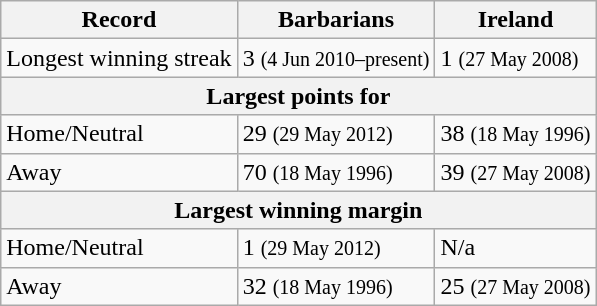<table class="wikitable">
<tr>
<th>Record</th>
<th>Barbarians</th>
<th>Ireland</th>
</tr>
<tr>
<td>Longest winning streak</td>
<td>3 <small>(4 Jun 2010–present)</small></td>
<td>1 <small>(27 May 2008)</small></td>
</tr>
<tr>
<th colspan=3 style="text-align:center">Largest points for</th>
</tr>
<tr>
<td>Home/Neutral</td>
<td>29 <small>(29 May 2012)</small></td>
<td>38 <small>(18 May 1996)</small></td>
</tr>
<tr>
<td>Away</td>
<td>70 <small>(18 May 1996)</small></td>
<td>39 <small>(27 May 2008)</small></td>
</tr>
<tr>
<th colspan=3 style="text-align:center">Largest winning margin</th>
</tr>
<tr>
<td>Home/Neutral</td>
<td>1 <small>(29 May 2012)</small></td>
<td>N/a</td>
</tr>
<tr>
<td>Away</td>
<td>32 <small>(18 May 1996)</small></td>
<td>25 <small>(27 May 2008)</small></td>
</tr>
</table>
